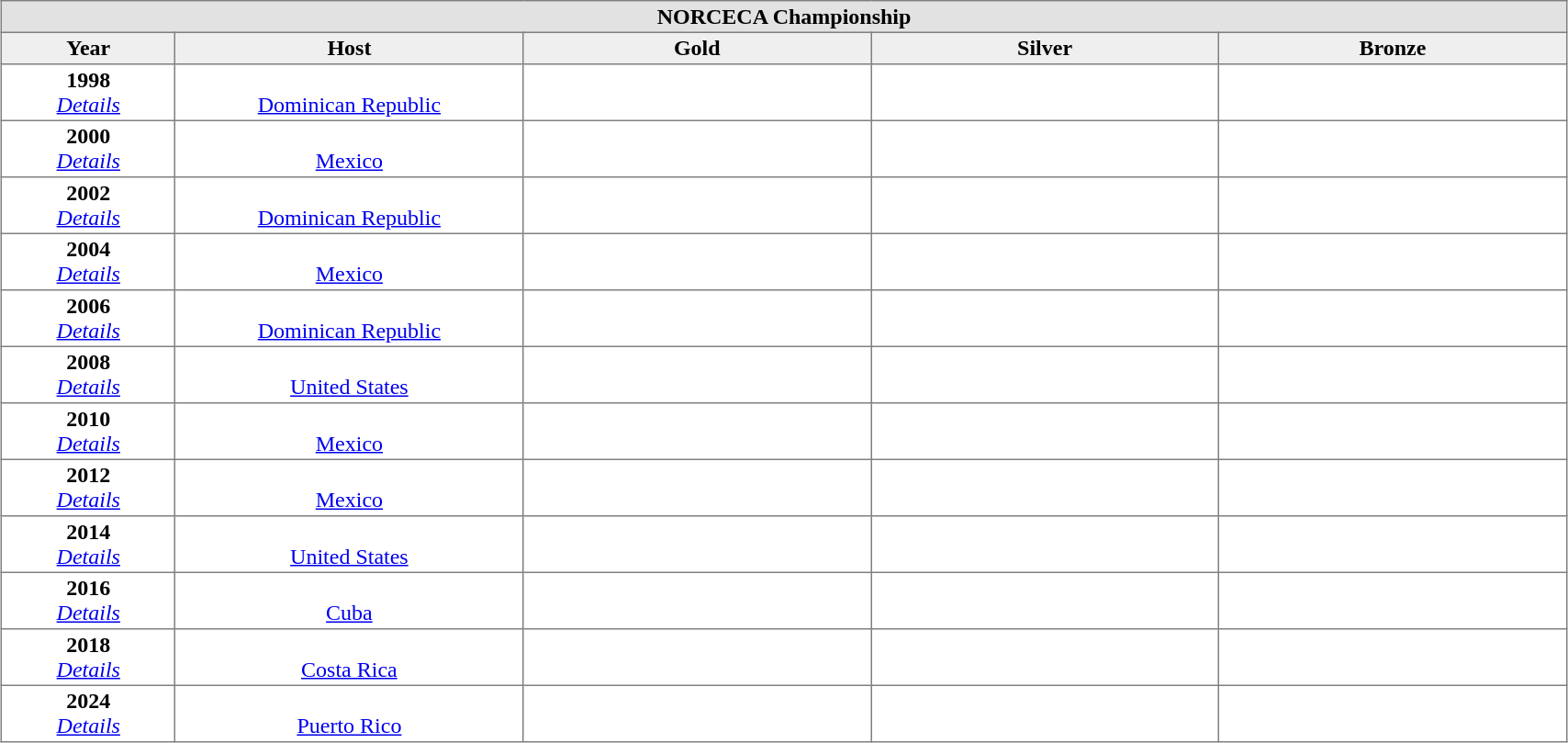<table class="toccolours" border="1" cellpadding="2" style="border-collapse: collapse; text-align: center; width: 90%; margin: 0 auto;">
<tr style= "background: #e2e2e2;">
<th colspan=5 width=100%>NORCECA Championship</th>
</tr>
<tr style="background: #efefef;">
<th width=10%>Year</th>
<th width=20%>Host</th>
<th width=20%>Gold</th>
<th width=20%>Silver</th>
<th width=20%>Bronze</th>
</tr>
<tr align=center>
<td><strong>1998</strong><br><em><a href='#'>Details</a></em></td>
<td><br><a href='#'>Dominican Republic</a></td>
<td><strong></strong></td>
<td></td>
<td></td>
</tr>
<tr align=center>
<td><strong>2000</strong><br><em><a href='#'>Details</a></em></td>
<td><br><a href='#'>Mexico</a></td>
<td><strong></strong></td>
<td></td>
<td></td>
</tr>
<tr align=center>
<td><strong>2002</strong><br><em><a href='#'>Details</a></em></td>
<td><br><a href='#'>Dominican Republic</a></td>
<td><strong></strong></td>
<td></td>
<td></td>
</tr>
<tr align=center>
<td><strong>2004</strong><br><em><a href='#'>Details</a></em></td>
<td><br><a href='#'>Mexico</a></td>
<td><strong></strong></td>
<td></td>
<td></td>
</tr>
<tr align=center>
<td><strong>2006</strong><br><em><a href='#'>Details</a></em></td>
<td><br><a href='#'>Dominican Republic</a></td>
<td><strong></strong></td>
<td></td>
<td></td>
</tr>
<tr align=center>
<td><strong>2008</strong><br><em><a href='#'>Details</a></em></td>
<td><br><a href='#'>United States</a></td>
<td><strong></strong></td>
<td></td>
<td></td>
</tr>
<tr align=center>
<td><strong>2010</strong><br><em><a href='#'>Details</a></em></td>
<td><br><a href='#'>Mexico</a></td>
<td><strong></strong></td>
<td></td>
<td></td>
</tr>
<tr align=center>
<td><strong>2012</strong><br><em><a href='#'>Details</a></em></td>
<td><br><a href='#'>Mexico</a></td>
<td><strong></strong></td>
<td></td>
<td></td>
</tr>
<tr align=center>
<td><strong>2014</strong><br><em><a href='#'>Details</a></em></td>
<td><br><a href='#'>United States</a></td>
<td><strong></strong></td>
<td></td>
<td></td>
</tr>
<tr align=center>
<td><strong>2016</strong><br><em><a href='#'>Details</a></em></td>
<td><br><a href='#'>Cuba</a></td>
<td><strong></strong></td>
<td></td>
<td></td>
</tr>
<tr align=center>
<td><strong>2018</strong><br><em><a href='#'>Details</a></em></td>
<td><br><a href='#'>Costa Rica</a></td>
<td><strong></strong></td>
<td></td>
<td></td>
</tr>
<tr align=center>
<td><strong>2024</strong><br><em><a href='#'>Details</a></em></td>
<td><br><a href='#'>Puerto Rico</a></td>
<td><strong></strong></td>
<td></td>
<td></td>
</tr>
</table>
